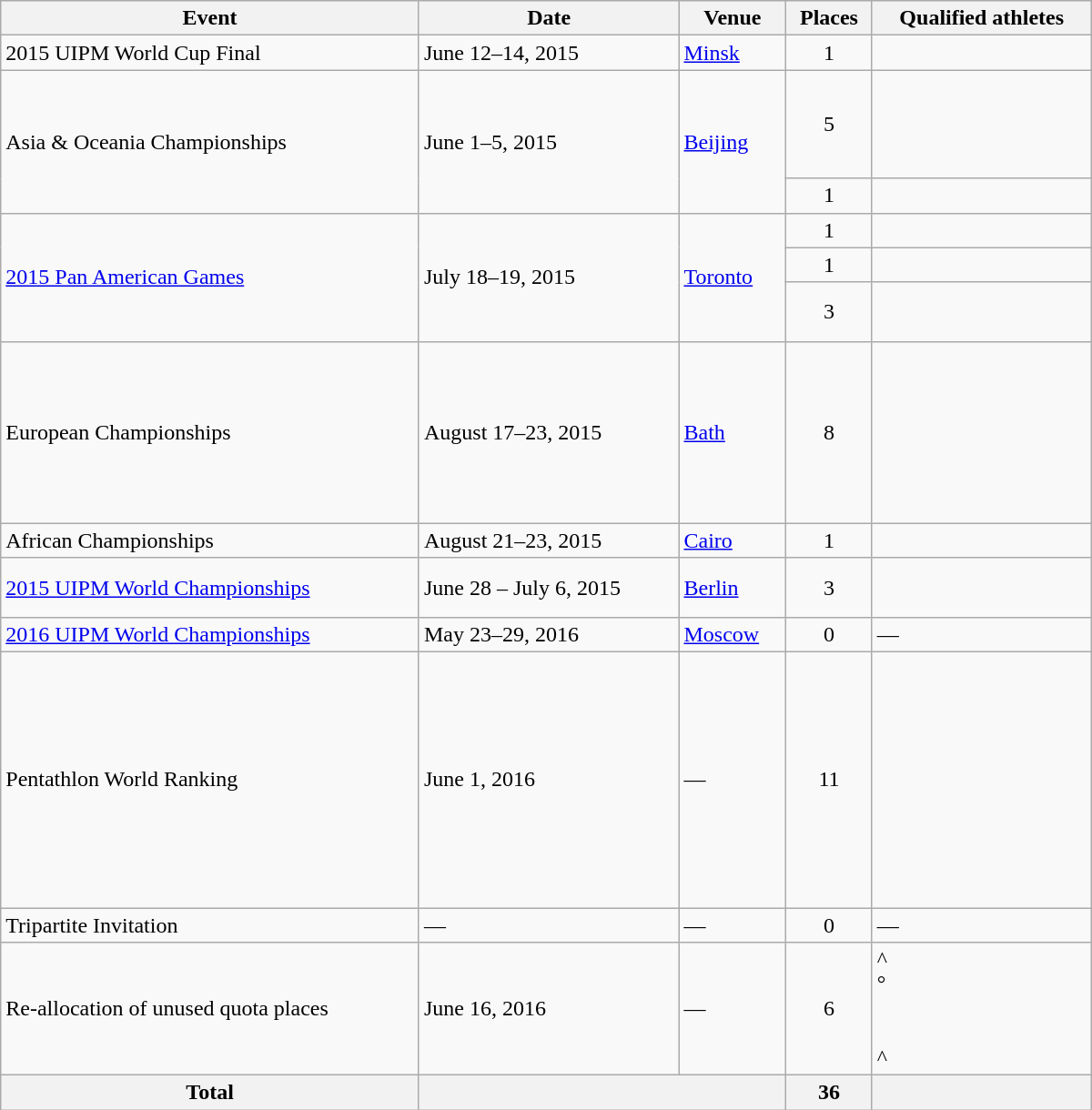<table class=wikitable width=800>
<tr>
<th>Event</th>
<th>Date</th>
<th>Venue</th>
<th>Places</th>
<th>Qualified athletes</th>
</tr>
<tr>
<td>2015 UIPM World Cup Final</td>
<td>June 12–14, 2015</td>
<td> <a href='#'>Minsk</a></td>
<td align=center>1</td>
<td></td>
</tr>
<tr>
<td rowspan=2>Asia & Oceania Championships</td>
<td rowspan=2>June 1–5, 2015</td>
<td rowspan=2> <a href='#'>Beijing</a></td>
<td align=center>5</td>
<td><br><br><s></s><br><br></td>
</tr>
<tr>
<td align=center>1</td>
<td></td>
</tr>
<tr>
<td rowspan=3><a href='#'>2015 Pan American Games</a></td>
<td rowspan=3>July 18–19, 2015</td>
<td rowspan=3> <a href='#'>Toronto</a></td>
<td align=center>1</td>
<td></td>
</tr>
<tr>
<td align=center>1</td>
<td></td>
</tr>
<tr>
<td align=center>3</td>
<td><br><br> </td>
</tr>
<tr>
<td>European Championships</td>
<td>August 17–23, 2015</td>
<td> <a href='#'>Bath</a></td>
<td align=center>8</td>
<td><br><br><br><br><s></s><br><br><br></td>
</tr>
<tr>
<td>African Championships</td>
<td>August 21–23, 2015</td>
<td> <a href='#'>Cairo</a></td>
<td align=center>1</td>
<td></td>
</tr>
<tr>
<td><a href='#'>2015 UIPM World Championships</a></td>
<td>June 28 – July 6, 2015</td>
<td> <a href='#'>Berlin</a></td>
<td align=center>3</td>
<td><br><br></td>
</tr>
<tr>
<td><a href='#'>2016 UIPM World Championships</a></td>
<td>May 23–29, 2016</td>
<td> <a href='#'>Moscow</a></td>
<td align=center>0</td>
<td>—</td>
</tr>
<tr>
<td>Pentathlon World Ranking</td>
<td>June 1, 2016</td>
<td>—</td>
<td align=center>11</td>
<td><br><br><br><br><s></s><br><br><br><s></s><br><br><br><s></s></td>
</tr>
<tr>
<td>Tripartite Invitation</td>
<td>—</td>
<td>—</td>
<td align=center>0</td>
<td>—</td>
</tr>
<tr>
<td>Re-allocation of unused quota places</td>
<td>June 16, 2016</td>
<td>—</td>
<td align=center>6</td>
<td>^<br>°<br><br><br>^<br></td>
</tr>
<tr>
<th>Total</th>
<th colspan="2"></th>
<th>36</th>
<th></th>
</tr>
</table>
